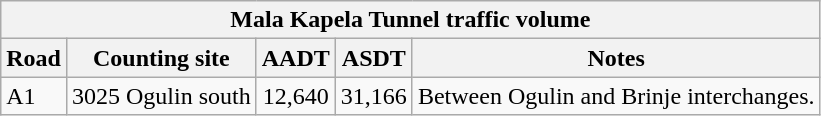<table class="wikitable">
<tr>
<td colspan=5 bgcolor="#f2f2f2" align=center style=margin-top:15><strong>Mala Kapela Tunnel traffic volume</strong></td>
</tr>
<tr>
<td align=center bgcolor="#f2f2f2"><strong>Road</strong></td>
<td align=center bgcolor="#f2f2f2"><strong>Counting site</strong></td>
<td align=center bgcolor="#f2f2f2"><strong>AADT</strong></td>
<td align=center bgcolor="#f2f2f2"><strong>ASDT</strong></td>
<td align=center bgcolor="#f2f2f2"><strong>Notes</strong></td>
</tr>
<tr>
<td> A1</td>
<td>3025 Ogulin south</td>
<td align=center>12,640</td>
<td align=center>31,166</td>
<td>Between Ogulin and Brinje interchanges.</td>
</tr>
</table>
